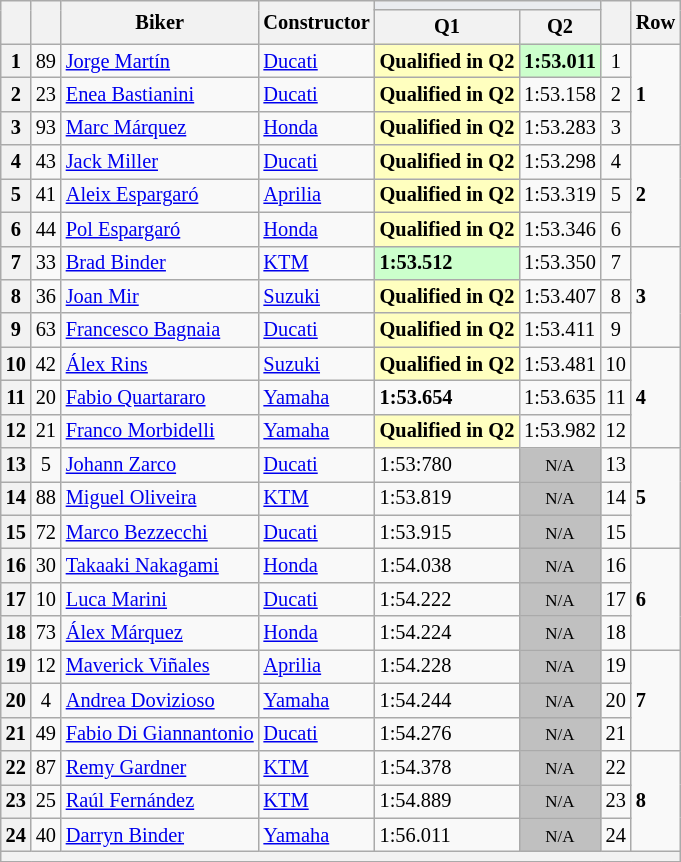<table class="wikitable sortable" style="font-size: 85%;">
<tr>
<th rowspan="2"></th>
<th rowspan="2"></th>
<th rowspan="2">Biker</th>
<th rowspan="2">Constructor</th>
<th colspan="2" style="background:#eaecf0; text-align:center;"></th>
<th rowspan="2"></th>
<th rowspan="2">Row</th>
</tr>
<tr>
<th scope="col">Q1</th>
<th scope="col">Q2</th>
</tr>
<tr>
<th scope="row">1</th>
<td align="center">89</td>
<td> <a href='#'>Jorge Martín</a></td>
<td><a href='#'>Ducati</a></td>
<td style="background:#ffffbf;"><strong>Qualified in Q2</strong></td>
<td style="background:#ccffcc;"><strong>1:53.011</strong></td>
<td align="center">1</td>
<td rowspan="3"><strong>1</strong></td>
</tr>
<tr>
<th scope="row">2</th>
<td align="center">23</td>
<td> <a href='#'>Enea Bastianini</a></td>
<td><a href='#'>Ducati</a></td>
<td style="background:#ffffbf;"><strong>Qualified in Q2</strong></td>
<td>1:53.158</td>
<td align="center">2</td>
</tr>
<tr>
<th scope="row">3</th>
<td align="center">93</td>
<td> <a href='#'>Marc Márquez</a></td>
<td><a href='#'>Honda</a></td>
<td style="background:#ffffbf;"><strong>Qualified in Q2</strong></td>
<td>1:53.283</td>
<td align="center">3</td>
</tr>
<tr>
<th scope="row">4</th>
<td align="center">43</td>
<td> <a href='#'>Jack Miller</a></td>
<td><a href='#'>Ducati</a></td>
<td style="background:#ffffbf;"><strong>Qualified in Q2</strong></td>
<td>1:53.298</td>
<td align="center">4</td>
<td rowspan="3"><strong>2</strong></td>
</tr>
<tr>
<th scope="row">5</th>
<td align="center">41</td>
<td> <a href='#'>Aleix Espargaró</a></td>
<td><a href='#'>Aprilia</a></td>
<td style="background:#ffffbf;"><strong>Qualified in Q2</strong></td>
<td>1:53.319</td>
<td align="center">5</td>
</tr>
<tr>
<th scope="row">6</th>
<td align="center">44</td>
<td> <a href='#'>Pol Espargaró</a></td>
<td><a href='#'>Honda</a></td>
<td style="background:#ffffbf;"><strong>Qualified in Q2</strong></td>
<td>1:53.346</td>
<td align="center">6</td>
</tr>
<tr>
<th scope="row">7</th>
<td align="center">33</td>
<td> <a href='#'>Brad Binder</a></td>
<td><a href='#'>KTM</a></td>
<td style="background:#ccffcc;"><strong>1:53.512</strong></td>
<td>1:53.350</td>
<td align="center">7</td>
<td rowspan="3"><strong>3</strong></td>
</tr>
<tr>
<th scope="row">8</th>
<td align="center">36</td>
<td> <a href='#'>Joan Mir</a></td>
<td><a href='#'>Suzuki</a></td>
<td style="background:#ffffbf;"><strong>Qualified in Q2</strong></td>
<td>1:53.407</td>
<td align="center">8</td>
</tr>
<tr>
<th scope="row">9</th>
<td align="center">63</td>
<td> <a href='#'>Francesco Bagnaia</a></td>
<td><a href='#'>Ducati</a></td>
<td style="background:#ffffbf;"><strong>Qualified in Q2</strong></td>
<td>1:53.411</td>
<td align="center">9</td>
</tr>
<tr>
<th scope="row">10</th>
<td align="center">42</td>
<td> <a href='#'>Álex Rins</a></td>
<td><a href='#'>Suzuki</a></td>
<td style="background:#ffffbf;"><strong>Qualified in Q2</strong></td>
<td>1:53.481</td>
<td align="center">10</td>
<td rowspan="3"><strong>4</strong></td>
</tr>
<tr>
<th scope="row">11</th>
<td align="center">20</td>
<td> <a href='#'>Fabio Quartararo</a></td>
<td><a href='#'>Yamaha</a></td>
<td><strong>1:53.654</strong></td>
<td>1:53.635</td>
<td align="center">11</td>
</tr>
<tr>
<th scope="row">12</th>
<td align="center">21</td>
<td> <a href='#'>Franco Morbidelli</a></td>
<td><a href='#'>Yamaha</a></td>
<td style="background:#ffffbf;"><strong>Qualified in Q2</strong></td>
<td>1:53.982</td>
<td align="center">12</td>
</tr>
<tr>
<th scope="row">13</th>
<td align="center">5</td>
<td> <a href='#'>Johann Zarco</a></td>
<td><a href='#'>Ducati</a></td>
<td>1:53:780</td>
<td style="background: silver" align="center" data-sort-value="13"><small>N/A</small></td>
<td align="center">13</td>
<td rowspan="3"><strong>5</strong></td>
</tr>
<tr>
<th scope="row">14</th>
<td align="center">88</td>
<td> <a href='#'>Miguel Oliveira</a></td>
<td><a href='#'>KTM</a></td>
<td>1:53.819</td>
<td style="background: silver" align="center" data-sort-value="14"><small>N/A</small></td>
<td align="center">14</td>
</tr>
<tr>
<th scope="row">15</th>
<td align="center">72</td>
<td> <a href='#'>Marco Bezzecchi</a></td>
<td><a href='#'>Ducati</a></td>
<td>1:53.915</td>
<td style="background: silver" align="center" data-sort-value="15"><small>N/A</small></td>
<td align="center">15</td>
</tr>
<tr>
<th scope="row">16</th>
<td align="center">30</td>
<td> <a href='#'>Takaaki Nakagami</a></td>
<td><a href='#'>Honda</a></td>
<td>1:54.038</td>
<td style="background: silver" align="center" data-sort-value="16"><small>N/A</small></td>
<td align="center">16</td>
<td rowspan="3"><strong>6</strong></td>
</tr>
<tr>
<th scope="row">17</th>
<td align="center">10</td>
<td> <a href='#'>Luca Marini</a></td>
<td><a href='#'>Ducati</a></td>
<td>1:54.222</td>
<td style="background: silver" align="center" data-sort-value="17"><small>N/A</small></td>
<td align="center">17</td>
</tr>
<tr>
<th scope="row">18</th>
<td align="center">73</td>
<td> <a href='#'>Álex Márquez</a></td>
<td><a href='#'>Honda</a></td>
<td>1:54.224</td>
<td style="background: silver" align="center" data-sort-value="18"><small>N/A</small></td>
<td align="center">18</td>
</tr>
<tr>
<th scope="row">19</th>
<td align="center">12</td>
<td> <a href='#'>Maverick Viñales</a></td>
<td><a href='#'>Aprilia</a></td>
<td>1:54.228</td>
<td style="background: silver" align="center" data-sort-value="19"><small>N/A</small></td>
<td align="center">19</td>
<td rowspan="3"><strong>7</strong></td>
</tr>
<tr>
<th scope="row">20</th>
<td align="center">4</td>
<td> <a href='#'>Andrea Dovizioso</a></td>
<td><a href='#'>Yamaha</a></td>
<td>1:54.244</td>
<td style="background: silver" align="center" data-sort-value="20"><small>N/A</small></td>
<td align="center">20</td>
</tr>
<tr>
<th scope="row">21</th>
<td align="center">49</td>
<td> <a href='#'>Fabio Di Giannantonio</a></td>
<td><a href='#'>Ducati</a></td>
<td>1:54.276</td>
<td style="background: silver" align="center" data-sort-value="21"><small>N/A</small></td>
<td align="center">21</td>
</tr>
<tr>
<th scope="row">22</th>
<td align="center">87</td>
<td> <a href='#'>Remy Gardner</a></td>
<td><a href='#'>KTM</a></td>
<td>1:54.378</td>
<td style="background: silver" align="center" data-sort-value="22"><small>N/A</small></td>
<td align="center">22</td>
<td rowspan="3"><strong>8</strong></td>
</tr>
<tr>
<th scope="row">23</th>
<td align="center">25</td>
<td> <a href='#'>Raúl Fernández</a></td>
<td><a href='#'>KTM</a></td>
<td>1:54.889</td>
<td style="background: silver" align="center" data-sort-value="23"><small>N/A</small></td>
<td align="center">23</td>
</tr>
<tr>
<th scope="row">24</th>
<td align="center">40</td>
<td> <a href='#'>Darryn Binder</a></td>
<td><a href='#'>Yamaha</a></td>
<td>1:56.011</td>
<td style="background: silver" align="center" data-sort-value="24"><small>N/A</small></td>
<td align="center">24</td>
</tr>
<tr>
<th colspan=9></th>
</tr>
<tr>
</tr>
</table>
